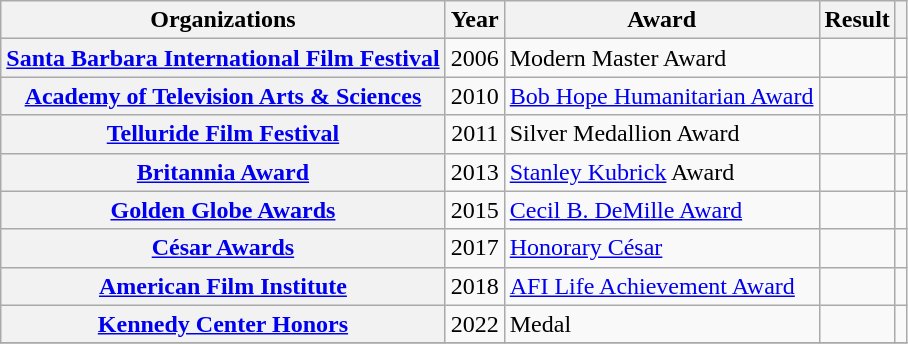<table class= "wikitable plainrowheaders sortable">
<tr>
<th>Organizations</th>
<th scope="col">Year</th>
<th scope="col">Award</th>
<th scope="col">Result</th>
<th scope="col" class="unsortable"></th>
</tr>
<tr>
<th scope="row" rowspan="1"><a href='#'>Santa Barbara International Film Festival</a></th>
<td style="text-align:center;">2006</td>
<td>Modern Master Award</td>
<td></td>
<td style="text-align:center;"></td>
</tr>
<tr>
<th scope="row" rowspan="1"><a href='#'>Academy of Television Arts & Sciences</a></th>
<td style="text-align:center;">2010</td>
<td><a href='#'>Bob Hope Humanitarian Award</a></td>
<td></td>
<td style="text-align:center;"></td>
</tr>
<tr>
<th scope="row" rowspan="1"><a href='#'>Telluride Film Festival</a></th>
<td style="text-align:center;">2011</td>
<td>Silver Medallion Award</td>
<td></td>
<td></td>
</tr>
<tr>
<th scope="row" rowspan="1"><a href='#'>Britannia Award</a></th>
<td style="text-align:center;">2013</td>
<td><a href='#'>Stanley Kubrick</a> Award</td>
<td></td>
<td style="text-align:center;"></td>
</tr>
<tr>
<th scope="row" rowspan="1"><a href='#'>Golden Globe Awards</a></th>
<td style="text-align:center;">2015</td>
<td><a href='#'>Cecil B. DeMille Award</a></td>
<td></td>
<td style="text-align:center;"></td>
</tr>
<tr>
<th scope="row" rowspan="1"><a href='#'>César Awards</a></th>
<td style="text-align:center;">2017</td>
<td><a href='#'>Honorary César</a></td>
<td></td>
<td style="text-align:center;"></td>
</tr>
<tr>
<th scope="row" rowspan="1"><a href='#'>American Film Institute</a></th>
<td style="text-align:center;">2018</td>
<td><a href='#'>AFI Life Achievement Award</a></td>
<td></td>
<td style="text-align:center;"></td>
</tr>
<tr>
<th scope="row" rowspan="1"><a href='#'>Kennedy Center Honors</a></th>
<td style="text-align:center;">2022</td>
<td>Medal</td>
<td></td>
<td style="text-align:center;"></td>
</tr>
<tr>
</tr>
</table>
